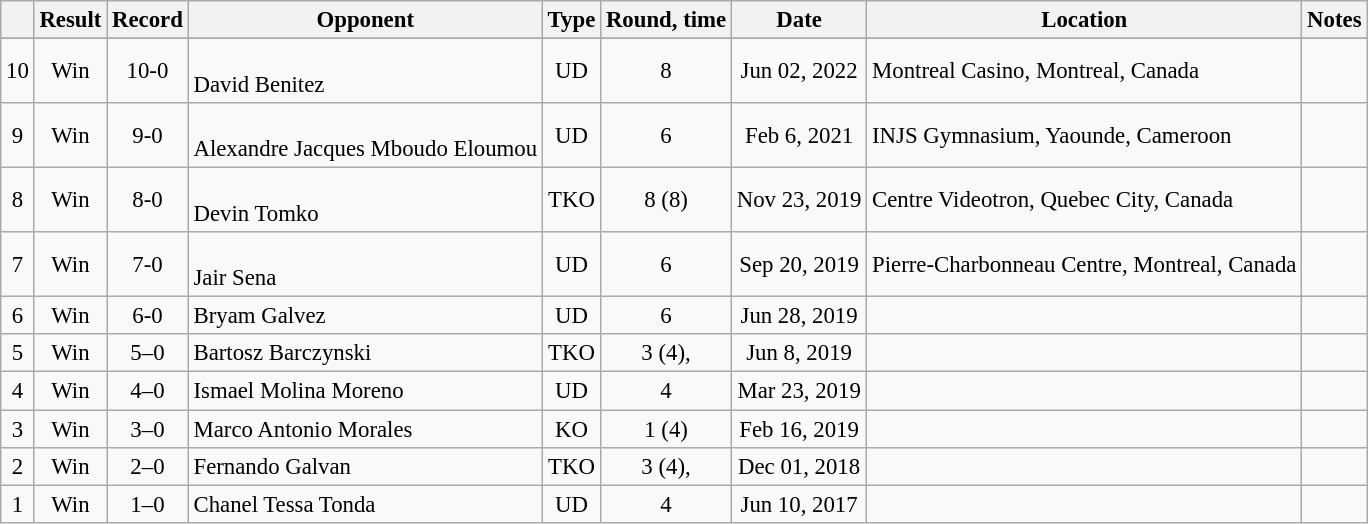<table class="wikitable" style="text-align:center; font-size:95%">
<tr>
<th></th>
<th>Result</th>
<th>Record</th>
<th>Opponent</th>
<th>Type</th>
<th>Round, time</th>
<th>Date</th>
<th>Location</th>
<th>Notes</th>
</tr>
<tr>
</tr>
<tr>
<td>10</td>
<td> Win</td>
<td>10-0</td>
<td style="text-align:left;"><br>David Benitez</td>
<td>UD</td>
<td>8</td>
<td>Jun 02, 2022</td>
<td style="text-align:left;"> Montreal Casino, Montreal, Canada</td>
<td></td>
</tr>
<tr>
<td>9</td>
<td>Win</td>
<td>9-0</td>
<td style="text-align:left;"><br>Alexandre Jacques Mboudo Eloumou</td>
<td>UD</td>
<td>6</td>
<td>Feb 6, 2021</td>
<td style="text-align:left;"> INJS Gymnasium, Yaounde, Cameroon</td>
<td></td>
</tr>
<tr>
<td>8</td>
<td>Win</td>
<td>8-0</td>
<td style="text-align:left;"><br>Devin Tomko</td>
<td>TKO</td>
<td>8 (8) </td>
<td>Nov 23, 2019</td>
<td style="text-align:left;"> Centre Videotron, Quebec City, Canada</td>
<td></td>
</tr>
<tr>
<td>7</td>
<td>Win</td>
<td>7-0</td>
<td style="text-align:left;"><br>Jair Sena</td>
<td>UD</td>
<td>6</td>
<td>Sep 20, 2019</td>
<td style="text-align:left;"> Pierre-Charbonneau Centre, Montreal, Canada</td>
<td></td>
</tr>
<tr>
<td>6</td>
<td> Win</td>
<td>6-0</td>
<td style="text-align:left;"> Bryam Galvez</td>
<td>UD</td>
<td>6</td>
<td>Jun 28, 2019</td>
<td style="text-align:left;"> </td>
<td></td>
</tr>
<tr>
<td>5</td>
<td>Win</td>
<td>5–0</td>
<td style="text-align:left;"> Bartosz Barczynski</td>
<td>TKO</td>
<td>3 (4), </td>
<td>Jun 8, 2019</td>
<td style="text-align:left;"> </td>
<td></td>
</tr>
<tr>
<td>4</td>
<td>Win</td>
<td>4–0</td>
<td style="text-align:left;"> Ismael Molina Moreno</td>
<td>UD</td>
<td>4</td>
<td>Mar 23, 2019</td>
<td style="text-align:left;"> </td>
<td></td>
</tr>
<tr>
<td>3</td>
<td>Win</td>
<td>3–0</td>
<td style="text-align:left;"> Marco Antonio Morales</td>
<td>KO</td>
<td>1 (4)</td>
<td>Feb 16, 2019</td>
<td style="text-align:left;"> </td>
<td></td>
</tr>
<tr>
<td>2</td>
<td>Win</td>
<td>2–0</td>
<td style="text-align:left;"> Fernando Galvan</td>
<td>TKO</td>
<td>3 (4), </td>
<td>Dec 01, 2018</td>
<td style="text-align:left;"> </td>
<td></td>
</tr>
<tr>
<td>1</td>
<td>Win</td>
<td>1–0</td>
<td style="text-align:left;"> Chanel Tessa Tonda</td>
<td>UD</td>
<td>4</td>
<td>Jun 10, 2017</td>
<td style="text-align:left;"> </td>
<td></td>
</tr>
</table>
